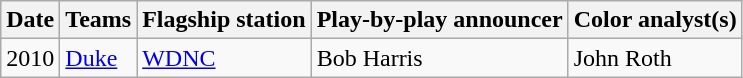<table class="wikitable">
<tr>
<th>Date</th>
<th>Teams</th>
<th>Flagship station</th>
<th>Play-by-play announcer</th>
<th>Color analyst(s)</th>
</tr>
<tr>
<td>2010</td>
<td><a href='#'>Duke</a></td>
<td><a href='#'>WDNC</a></td>
<td>Bob Harris</td>
<td>John Roth</td>
</tr>
</table>
